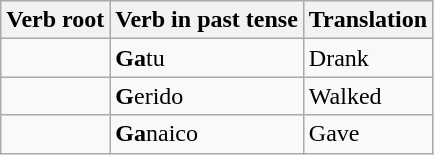<table class="wikitable">
<tr>
<th>Verb root</th>
<th>Verb in past tense</th>
<th>Translation</th>
</tr>
<tr>
<td></td>
<td><strong>Ga</strong>tu</td>
<td>Drank</td>
</tr>
<tr>
<td></td>
<td><strong>G</strong>erido</td>
<td>Walked</td>
</tr>
<tr>
<td></td>
<td><strong>Ga</strong>naico</td>
<td>Gave</td>
</tr>
</table>
